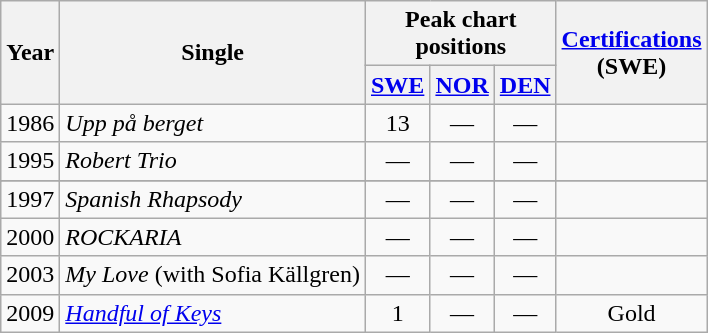<table class="wikitable">
<tr>
<th rowspan="2">Year</th>
<th rowspan="2">Single</th>
<th colspan="3">Peak chart positions</th>
<th rowspan="2"><a href='#'>Certifications</a><br>(SWE)</th>
</tr>
<tr>
<th width="15"><a href='#'>SWE</a><br></th>
<th width="15"><a href='#'>NOR</a><br></th>
<th width="15"><a href='#'>DEN</a><br></th>
</tr>
<tr>
<td>1986</td>
<td align="left"><em>Upp på berget</em></td>
<td align="center">13</td>
<td align="center">—</td>
<td align="center">—</td>
<td></td>
</tr>
<tr>
<td>1995</td>
<td align="left"><em>Robert Trio</em></td>
<td align="center">—</td>
<td align="center">—</td>
<td align="center">—</td>
<td></td>
</tr>
<tr>
</tr>
<tr>
<td>1997</td>
<td align="left"><em>Spanish Rhapsody</em></td>
<td align="center">—</td>
<td align="center">—</td>
<td align="center">—</td>
<td></td>
</tr>
<tr>
<td>2000</td>
<td align="left"><em>ROCKARIA</em></td>
<td align="center">—</td>
<td align="center">—</td>
<td align="center">—</td>
<td></td>
</tr>
<tr>
<td>2003</td>
<td align="left"><em>My Love</em> (with Sofia Källgren)</td>
<td align="center">—</td>
<td align="center">—</td>
<td align="center">—</td>
<td></td>
</tr>
<tr>
<td>2009</td>
<td align="left"><em><a href='#'>Handful of Keys</a></em></td>
<td align="center">1</td>
<td align="center">—</td>
<td align="center">—</td>
<td align="center">Gold</td>
</tr>
</table>
